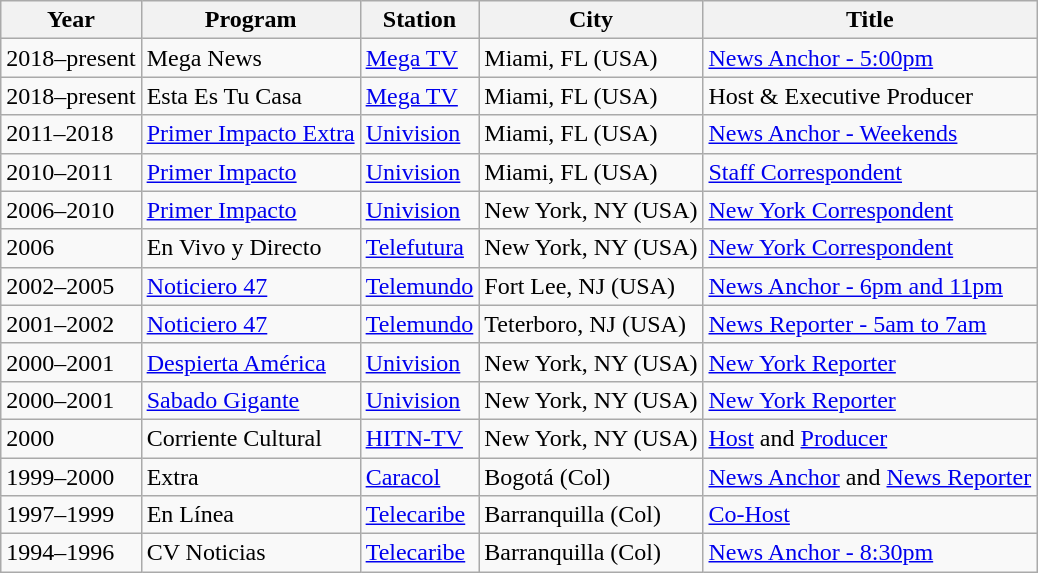<table class="wikitable">
<tr>
<th>Year</th>
<th>Program</th>
<th>Station</th>
<th>City</th>
<th>Title</th>
</tr>
<tr>
<td>2018–present</td>
<td>Mega News</td>
<td><a href='#'>Mega TV</a></td>
<td>Miami, FL (USA)</td>
<td><a href='#'> News Anchor - 5:00pm</a></td>
</tr>
<tr>
<td>2018–present</td>
<td>Esta Es Tu Casa</td>
<td><a href='#'>Mega TV</a></td>
<td>Miami, FL (USA)</td>
<td>Host & Executive Producer</td>
</tr>
<tr>
<td>2011–2018</td>
<td><a href='#'> Primer Impacto Extra</a></td>
<td><a href='#'>Univision</a></td>
<td>Miami, FL (USA)</td>
<td><a href='#'> News Anchor - Weekends</a></td>
</tr>
<tr>
<td>2010–2011</td>
<td><a href='#'>Primer Impacto</a></td>
<td><a href='#'>Univision</a></td>
<td>Miami, FL (USA)</td>
<td><a href='#'>Staff Correspondent</a></td>
</tr>
<tr>
<td>2006–2010</td>
<td><a href='#'>Primer Impacto</a></td>
<td><a href='#'>Univision</a></td>
<td>New York, NY (USA)</td>
<td><a href='#'>New York Correspondent</a></td>
</tr>
<tr>
<td>2006</td>
<td>En Vivo y Directo</td>
<td><a href='#'>Telefutura</a></td>
<td>New York, NY (USA)</td>
<td><a href='#'>New York Correspondent</a></td>
</tr>
<tr>
<td>2002–2005</td>
<td><a href='#'>Noticiero 47</a></td>
<td><a href='#'>Telemundo</a></td>
<td>Fort Lee, NJ (USA)</td>
<td><a href='#'> News Anchor - 6pm and 11pm</a></td>
</tr>
<tr>
<td>2001–2002</td>
<td><a href='#'>Noticiero 47</a></td>
<td><a href='#'>Telemundo</a></td>
<td>Teterboro, NJ (USA)</td>
<td><a href='#'>News Reporter - 5am to 7am</a></td>
</tr>
<tr>
<td>2000–2001</td>
<td><a href='#'>Despierta América</a></td>
<td><a href='#'>Univision</a></td>
<td>New York, NY (USA)</td>
<td><a href='#'>New York Reporter</a></td>
</tr>
<tr>
<td>2000–2001</td>
<td><a href='#'>Sabado Gigante</a></td>
<td><a href='#'>Univision</a></td>
<td>New York, NY (USA)</td>
<td><a href='#'>New York Reporter</a></td>
</tr>
<tr>
<td>2000</td>
<td>Corriente Cultural</td>
<td><a href='#'>HITN-TV</a></td>
<td>New York, NY (USA)</td>
<td><a href='#'>Host</a> and <a href='#'>Producer</a></td>
</tr>
<tr>
<td>1999–2000</td>
<td>Extra</td>
<td><a href='#'>Caracol</a></td>
<td>Bogotá (Col)</td>
<td><a href='#'>News Anchor</a> and <a href='#'>News Reporter</a></td>
</tr>
<tr>
<td>1997–1999</td>
<td>En Línea</td>
<td><a href='#'>Telecaribe</a></td>
<td>Barranquilla (Col)</td>
<td><a href='#'>Co-Host</a></td>
</tr>
<tr>
<td>1994–1996</td>
<td>CV Noticias</td>
<td><a href='#'>Telecaribe</a></td>
<td>Barranquilla (Col)</td>
<td><a href='#'> News Anchor - 8:30pm</a></td>
</tr>
</table>
